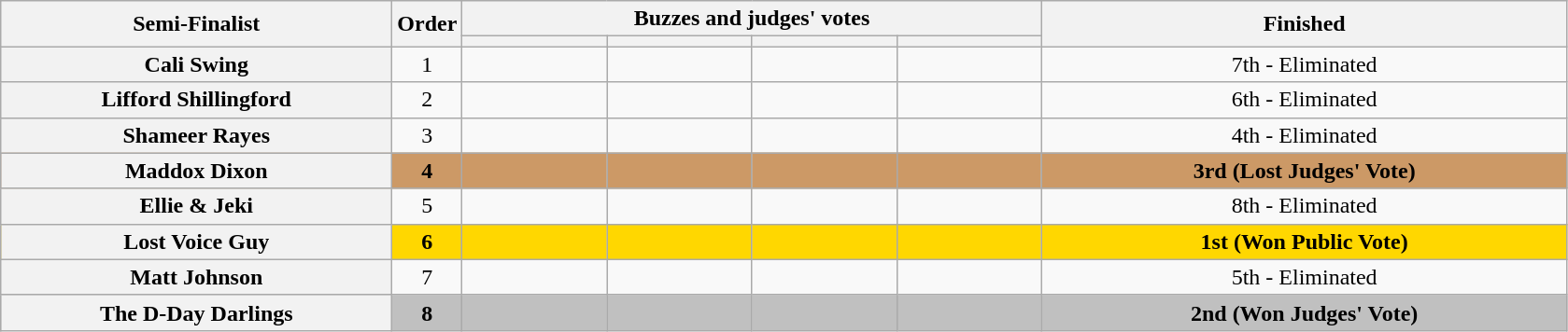<table class="wikitable plainrowheaders sortable" style="text-align:center;">
<tr>
<th scope="col" rowspan="2" class="unsortable" style="width:17em;">Semi-Finalist</th>
<th scope="col" rowspan="2" style="width:1em;">Order</th>
<th scope="col" colspan="4" class="unsortable" style="width:24em;">Buzzes and judges' votes</th>
<th scope="col" rowspan="2" style="width:23em;">Finished </th>
</tr>
<tr>
<th scope="col" class="unsortable" style="width:6em;"></th>
<th scope="col" class="unsortable" style="width:6em;"></th>
<th scope="col" class="unsortable" style="width:6em;"></th>
<th scope="col" class="unsortable" style="width:6em;"></th>
</tr>
<tr>
<th scope="row">Cali Swing</th>
<td>1</td>
<td style="text-align:center;"></td>
<td style="text-align:center;"></td>
<td style="text-align:center;"></td>
<td style="text-align:center;"></td>
<td>7th - Eliminated</td>
</tr>
<tr>
<th scope="row">Lifford Shillingford</th>
<td>2</td>
<td style="text-align:center;"></td>
<td style="text-align:center;"></td>
<td style="text-align:center;"></td>
<td style="text-align:center;"></td>
<td>6th - Eliminated</td>
</tr>
<tr>
<th scope="row">Shameer Rayes</th>
<td>3</td>
<td style="text-align:center;"></td>
<td style="text-align:center;"></td>
<td style="text-align:center;"></td>
<td style="text-align:center;"></td>
<td>4th - Eliminated</td>
</tr>
<tr style="background:#c96;">
<th scope="row"><strong>Maddox Dixon</strong></th>
<td><strong>4</strong></td>
<td style="text-align:center;"></td>
<td style="text-align:center;"></td>
<td style="text-align:center;"></td>
<td style="text-align:center;"></td>
<td><strong>3rd (Lost Judges' Vote)</strong></td>
</tr>
<tr>
<th scope="row">Ellie & Jeki</th>
<td>5</td>
<td style="text-align:center;"></td>
<td style="text-align:center;"></td>
<td style="text-align:center;"></td>
<td style="text-align:center;"></td>
<td>8th - Eliminated</td>
</tr>
<tr style="background:gold;">
<th scope="row"><strong>Lost Voice Guy</strong></th>
<td><strong>6</strong></td>
<td style="text-align:center;"></td>
<td style="text-align:center;"></td>
<td style="text-align:center;"></td>
<td style="text-align:center;"></td>
<td><strong>1st (Won Public Vote)</strong></td>
</tr>
<tr>
<th scope="row">Matt Johnson </th>
<td>7</td>
<td style="text-align:center;"></td>
<td style="text-align:center;"></td>
<td style="text-align:center;"></td>
<td style="text-align:center;"></td>
<td>5th - Eliminated</td>
</tr>
<tr style="background:silver;">
<th scope="row"><strong>The D-Day Darlings</strong></th>
<td><strong>8</strong></td>
<td style="text-align:center;"></td>
<td style="text-align:center;"></td>
<td style="text-align:center;"></td>
<td style="text-align:center;"></td>
<td><strong>2nd (Won Judges' Vote)</strong></td>
</tr>
</table>
